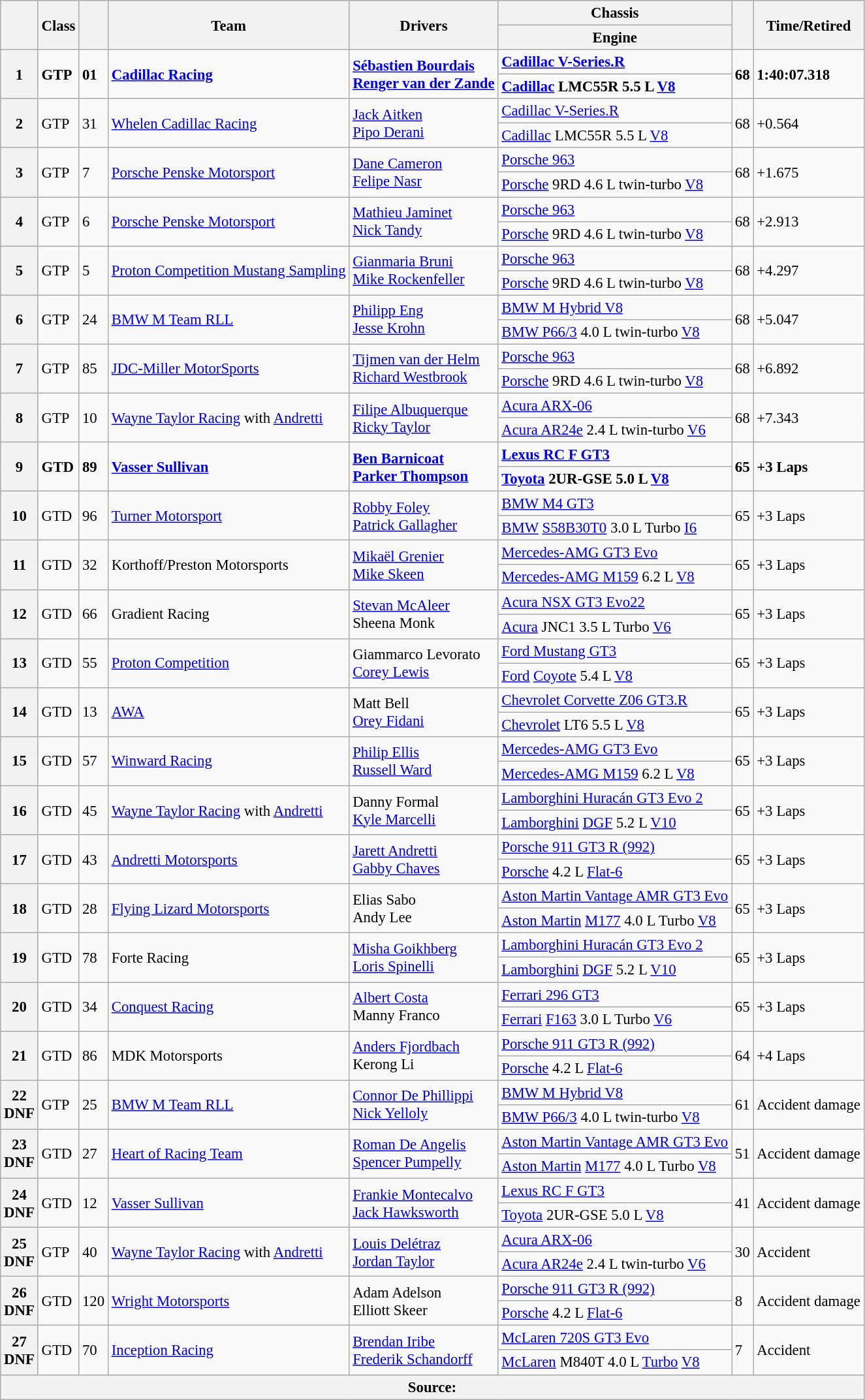<table class="wikitable" style="font-size:95%;">
<tr>
<th rowspan="2"></th>
<th rowspan="2">Class</th>
<th rowspan="2"></th>
<th rowspan="2">Team</th>
<th rowspan="2">Drivers</th>
<th>Chassis</th>
<th rowspan="2"></th>
<th rowspan="2">Time/Retired</th>
</tr>
<tr>
<th>Engine</th>
</tr>
<tr style="font-weight:bold">
<th rowspan="2">1</th>
<td rowspan="2">GTP</td>
<td rowspan="2">01</td>
<td rowspan="2"> <a href='#'>Cadillac Racing</a></td>
<td rowspan="2"> <a href='#'>Sébastien Bourdais</a><br> <a href='#'>Renger van der Zande</a></td>
<td><a href='#'>Cadillac V-Series.R</a></td>
<td rowspan="2">68</td>
<td rowspan="2">1:40:07.318</td>
</tr>
<tr style="font-weight:bold">
<td><a href='#'>Cadillac</a> LMC55R 5.5 L <a href='#'>V8</a></td>
</tr>
<tr>
<th rowspan="2">2</th>
<td rowspan="2">GTP</td>
<td rowspan="2">31</td>
<td rowspan="2"> <a href='#'>Whelen Cadillac Racing</a></td>
<td rowspan="2"> <a href='#'>Jack Aitken</a><br> <a href='#'>Pipo Derani</a></td>
<td><a href='#'>Cadillac V-Series.R</a></td>
<td rowspan="2">68</td>
<td rowspan="2">+0.564</td>
</tr>
<tr>
<td><a href='#'>Cadillac</a> LMC55R 5.5 L <a href='#'>V8</a></td>
</tr>
<tr>
<th rowspan="2">3</th>
<td rowspan="2">GTP</td>
<td rowspan="2">7</td>
<td rowspan="2"> <a href='#'>Porsche Penske Motorsport</a></td>
<td rowspan="2"> <a href='#'>Dane Cameron</a><br> <a href='#'>Felipe Nasr</a></td>
<td><a href='#'>Porsche 963</a></td>
<td rowspan="2">68</td>
<td rowspan="2">+1.675</td>
</tr>
<tr>
<td><a href='#'>Porsche</a> 9RD 4.6 L twin-turbo <a href='#'>V8</a></td>
</tr>
<tr>
<th rowspan="2">4</th>
<td rowspan="2">GTP</td>
<td rowspan="2">6</td>
<td rowspan="2"> <a href='#'>Porsche Penske Motorsport</a></td>
<td rowspan="2"> <a href='#'>Mathieu Jaminet</a><br> <a href='#'>Nick Tandy</a></td>
<td><a href='#'>Porsche 963</a></td>
<td rowspan="2">68</td>
<td rowspan="2">+2.913</td>
</tr>
<tr>
<td><a href='#'>Porsche</a> 9RD 4.6 L twin-turbo <a href='#'>V8</a></td>
</tr>
<tr>
<th rowspan="2">5</th>
<td rowspan="2">GTP</td>
<td rowspan="2">5</td>
<td rowspan="2"> <a href='#'>Proton Competition Mustang Sampling</a></td>
<td rowspan="2"> <a href='#'>Gianmaria Bruni</a><br> <a href='#'>Mike Rockenfeller</a></td>
<td><a href='#'>Porsche 963</a></td>
<td rowspan="2">68</td>
<td rowspan="2">+4.297</td>
</tr>
<tr>
<td><a href='#'>Porsche</a> 9RD 4.6 L twin-turbo <a href='#'>V8</a></td>
</tr>
<tr>
<th rowspan="2">6</th>
<td rowspan="2">GTP</td>
<td rowspan="2">24</td>
<td rowspan="2"> <a href='#'>BMW M Team RLL</a></td>
<td rowspan="2"> <a href='#'>Philipp Eng</a><br> <a href='#'>Jesse Krohn</a></td>
<td><a href='#'>BMW M Hybrid V8</a></td>
<td rowspan="2">68</td>
<td rowspan="2">+5.047</td>
</tr>
<tr>
<td><a href='#'>BMW P66/3</a> 4.0 L twin-turbo <a href='#'>V8</a></td>
</tr>
<tr>
<th rowspan="2">7</th>
<td rowspan="2">GTP</td>
<td rowspan="2">85</td>
<td rowspan="2"> <a href='#'>JDC-Miller MotorSports</a></td>
<td rowspan="2"> <a href='#'>Tijmen van der Helm</a><br> <a href='#'>Richard Westbrook</a></td>
<td><a href='#'>Porsche 963</a></td>
<td rowspan="2">68</td>
<td rowspan="2">+6.892</td>
</tr>
<tr>
<td><a href='#'>Porsche</a> 9RD 4.6 L twin-turbo <a href='#'>V8</a></td>
</tr>
<tr>
<th rowspan="2">8</th>
<td rowspan="2">GTP</td>
<td rowspan="2">10</td>
<td rowspan="2"> <a href='#'>Wayne Taylor Racing</a> with <a href='#'>Andretti</a></td>
<td rowspan="2"> <a href='#'>Filipe Albuquerque</a><br> <a href='#'>Ricky Taylor</a></td>
<td><a href='#'>Acura ARX-06</a></td>
<td rowspan="2">68</td>
<td rowspan="2">+7.343</td>
</tr>
<tr>
<td><a href='#'>Acura AR24e</a> 2.4 L twin-turbo <a href='#'>V6</a></td>
</tr>
<tr style="font-weight:bold">
<th rowspan="2">9</th>
<td rowspan="2">GTD</td>
<td rowspan="2">89</td>
<td rowspan="2"> <a href='#'>Vasser Sullivan</a></td>
<td rowspan="2"> <a href='#'>Ben Barnicoat</a><br> <a href='#'>Parker Thompson</a></td>
<td><a href='#'>Lexus RC F GT3</a></td>
<td rowspan="2">65</td>
<td rowspan="2">+3 Laps</td>
</tr>
<tr style="font-weight:bold">
<td><a href='#'>Toyota</a> 2UR-GSE 5.0 L <a href='#'>V8</a></td>
</tr>
<tr>
<th rowspan="2">10</th>
<td rowspan="2">GTD</td>
<td rowspan="2">96</td>
<td rowspan="2"> <a href='#'>Turner Motorsport</a></td>
<td rowspan="2"> <a href='#'>Robby Foley</a><br> <a href='#'>Patrick Gallagher</a></td>
<td><a href='#'>BMW M4 GT3</a></td>
<td rowspan="2">65</td>
<td rowspan="2">+3 Laps</td>
</tr>
<tr>
<td><a href='#'>BMW</a> <a href='#'>S58B30T0</a> 3.0 L Turbo <a href='#'>I6</a></td>
</tr>
<tr>
<th rowspan="2">11</th>
<td rowspan="2">GTD</td>
<td rowspan="2">32</td>
<td rowspan="2"> Korthoff/Preston Motorsports</td>
<td rowspan="2"> <a href='#'>Mikaël Grenier</a><br> <a href='#'>Mike Skeen</a></td>
<td><a href='#'>Mercedes-AMG GT3 Evo</a></td>
<td rowspan="2">65</td>
<td rowspan="2">+3 Laps</td>
</tr>
<tr>
<td><a href='#'>Mercedes-AMG M159</a> 6.2 L <a href='#'>V8</a></td>
</tr>
<tr>
<th rowspan="2">12</th>
<td rowspan="2">GTD</td>
<td rowspan="2">66</td>
<td rowspan="2"> Gradient Racing</td>
<td rowspan="2"> <a href='#'>Stevan McAleer</a><br> Sheena Monk</td>
<td><a href='#'>Acura NSX GT3 Evo22</a></td>
<td rowspan="2">65</td>
<td rowspan="2">+3 Laps</td>
</tr>
<tr>
<td><a href='#'>Acura</a> JNC1 3.5 L Turbo <a href='#'>V6</a></td>
</tr>
<tr>
<th rowspan="2">13</th>
<td rowspan="2">GTD</td>
<td rowspan="2">55</td>
<td rowspan="2"> <a href='#'>Proton Competition</a></td>
<td rowspan="2"> Giammarco Levorato<br> <a href='#'>Corey Lewis</a></td>
<td><a href='#'>Ford Mustang GT3</a></td>
<td rowspan="2">65</td>
<td rowspan="2">+3 Laps</td>
</tr>
<tr>
<td><a href='#'>Ford</a> <a href='#'>Coyote</a> 5.4 L <a href='#'>V8</a></td>
</tr>
<tr>
<th rowspan="2">14</th>
<td rowspan="2">GTD</td>
<td rowspan="2">13</td>
<td rowspan="2"> <a href='#'>AWA</a></td>
<td rowspan="2"> Matt Bell<br> <a href='#'>Orey Fidani</a></td>
<td><a href='#'>Chevrolet Corvette Z06 GT3.R</a></td>
<td rowspan="2">65</td>
<td rowspan="2">+3 Laps</td>
</tr>
<tr>
<td><a href='#'>Chevrolet</a> LT6 5.5 L <a href='#'>V8</a></td>
</tr>
<tr>
<th rowspan="2">15</th>
<td rowspan="2">GTD</td>
<td rowspan="2">57</td>
<td rowspan="2"> <a href='#'>Winward Racing</a></td>
<td rowspan="2"> <a href='#'>Philip Ellis</a><br> <a href='#'>Russell Ward</a></td>
<td><a href='#'>Mercedes-AMG GT3 Evo</a></td>
<td rowspan="2">65</td>
<td rowspan="2">+3 Laps</td>
</tr>
<tr>
<td><a href='#'>Mercedes-AMG M159</a> 6.2 L <a href='#'>V8</a></td>
</tr>
<tr>
<th rowspan="2">16</th>
<td rowspan="2">GTD</td>
<td rowspan="2">45</td>
<td rowspan="2"> <a href='#'>Wayne Taylor Racing</a> with <a href='#'>Andretti</a></td>
<td rowspan="2"> Danny Formal<br> <a href='#'>Kyle Marcelli</a></td>
<td><a href='#'>Lamborghini Huracán GT3 Evo 2</a></td>
<td rowspan="2">65</td>
<td rowspan="2">+3 Laps</td>
</tr>
<tr>
<td><a href='#'>Lamborghini</a> <a href='#'>DGF</a> 5.2 L <a href='#'>V10</a></td>
</tr>
<tr>
<th rowspan="2">17</th>
<td rowspan="2">GTD</td>
<td rowspan="2">43</td>
<td rowspan="2"> <a href='#'>Andretti Motorsports</a></td>
<td rowspan="2"> <a href='#'>Jarett Andretti</a><br> <a href='#'>Gabby Chaves</a></td>
<td><a href='#'>Porsche 911 GT3 R (992)</a></td>
<td rowspan="2">65</td>
<td rowspan="2">+3 Laps</td>
</tr>
<tr>
<td><a href='#'>Porsche</a> 4.2 L <a href='#'>Flat-6</a></td>
</tr>
<tr>
<th rowspan="2">18</th>
<td rowspan="2">GTD</td>
<td rowspan="2">28</td>
<td rowspan="2"> <a href='#'>Flying Lizard Motorsports</a></td>
<td rowspan="2"> Elias Sabo<br> Andy Lee</td>
<td><a href='#'>Aston Martin Vantage AMR GT3 Evo</a></td>
<td rowspan="2">65</td>
<td rowspan="2">+3 Laps</td>
</tr>
<tr>
<td><a href='#'>Aston Martin</a> <a href='#'>M177</a> 4.0 L Turbo <a href='#'>V8</a></td>
</tr>
<tr>
<th rowspan="2">19</th>
<td rowspan="2">GTD</td>
<td rowspan="2">78</td>
<td rowspan="2"> Forte Racing</td>
<td rowspan="2"> <a href='#'>Misha Goikhberg</a><br> <a href='#'>Loris Spinelli</a></td>
<td><a href='#'>Lamborghini Huracán GT3 Evo 2</a></td>
<td rowspan="2">65</td>
<td rowspan="2">+3 Laps</td>
</tr>
<tr>
<td><a href='#'>Lamborghini</a> <a href='#'>DGF</a> 5.2 L <a href='#'>V10</a></td>
</tr>
<tr>
<th rowspan="2">20</th>
<td rowspan="2">GTD</td>
<td rowspan="2">34</td>
<td rowspan="2"> <a href='#'>Conquest Racing</a></td>
<td rowspan="2"> <a href='#'>Albert Costa</a><br> Manny Franco</td>
<td><a href='#'>Ferrari 296 GT3</a></td>
<td rowspan="2">65</td>
<td rowspan="2">+3 Laps</td>
</tr>
<tr>
<td><a href='#'>Ferrari</a> <a href='#'>F163</a> 3.0 L Turbo <a href='#'>V6</a></td>
</tr>
<tr>
<th rowspan="2">21</th>
<td rowspan="2">GTD</td>
<td rowspan="2">86</td>
<td rowspan="2"> MDK Motorsports</td>
<td rowspan="2"> <a href='#'>Anders Fjordbach</a><br> Kerong Li</td>
<td><a href='#'>Porsche 911 GT3 R (992)</a></td>
<td rowspan="2">64</td>
<td rowspan="2">+4 Laps</td>
</tr>
<tr>
<td><a href='#'>Porsche</a> 4.2 L <a href='#'>Flat-6</a></td>
</tr>
<tr>
<th rowspan="2">22<br>DNF</th>
<td rowspan="2">GTP</td>
<td rowspan="2">25</td>
<td rowspan="2"> <a href='#'>BMW M Team RLL</a></td>
<td rowspan="2"> <a href='#'>Connor De Phillippi</a><br> <a href='#'>Nick Yelloly</a></td>
<td><a href='#'>BMW M Hybrid V8</a></td>
<td rowspan="2">61</td>
<td rowspan="2">Accident damage</td>
</tr>
<tr>
<td><a href='#'>BMW P66/3</a> 4.0 L twin-turbo <a href='#'>V8</a></td>
</tr>
<tr>
<th rowspan="2">23<br>DNF</th>
<td rowspan="2">GTD</td>
<td rowspan="2">27</td>
<td rowspan="2"> <a href='#'>Heart of Racing Team</a></td>
<td rowspan="2"> <a href='#'>Roman De Angelis</a><br> <a href='#'>Spencer Pumpelly</a></td>
<td><a href='#'>Aston Martin Vantage AMR GT3 Evo</a></td>
<td rowspan="2">51</td>
<td rowspan="2">Accident damage</td>
</tr>
<tr>
<td><a href='#'>Aston Martin</a> <a href='#'>M177</a> 4.0 L Turbo <a href='#'>V8</a></td>
</tr>
<tr>
<th rowspan="2">24<br>DNF</th>
<td rowspan="2">GTD</td>
<td rowspan="2">12</td>
<td rowspan="2"> <a href='#'>Vasser Sullivan</a></td>
<td rowspan="2"> <a href='#'>Frankie Montecalvo</a><br> <a href='#'>Jack Hawksworth</a></td>
<td><a href='#'>Lexus RC F GT3</a></td>
<td rowspan="2">41</td>
<td rowspan="2">Accident damage</td>
</tr>
<tr>
<td><a href='#'>Toyota</a> 2UR-GSE 5.0 L <a href='#'>V8</a></td>
</tr>
<tr>
<th rowspan="2">25<br>DNF</th>
<td rowspan="2">GTP</td>
<td rowspan="2">40</td>
<td rowspan="2"> <a href='#'>Wayne Taylor Racing</a> with <a href='#'>Andretti</a></td>
<td rowspan="2"> <a href='#'>Louis Delétraz</a><br> <a href='#'>Jordan Taylor</a></td>
<td><a href='#'>Acura ARX-06</a></td>
<td rowspan="2">30</td>
<td rowspan="2">Accident</td>
</tr>
<tr>
<td><a href='#'>Acura AR24e</a> 2.4 L twin-turbo <a href='#'>V6</a></td>
</tr>
<tr>
<th rowspan="2">26<br>DNF</th>
<td rowspan="2">GTD</td>
<td rowspan="2">120</td>
<td rowspan="2"> <a href='#'>Wright Motorsports</a></td>
<td rowspan="2"> Adam Adelson<br> Elliott Skeer</td>
<td><a href='#'>Porsche 911 GT3 R (992)</a></td>
<td rowspan="2">8</td>
<td rowspan="2">Accident damage</td>
</tr>
<tr>
<td><a href='#'>Porsche</a> 4.2 L <a href='#'>Flat-6</a></td>
</tr>
<tr>
<th rowspan="2">27<br>DNF</th>
<td rowspan="2">GTD</td>
<td rowspan="2">70</td>
<td rowspan="2"> <a href='#'>Inception Racing</a></td>
<td rowspan="2"> <a href='#'>Brendan Iribe</a><br> <a href='#'>Frederik Schandorff</a></td>
<td><a href='#'>McLaren 720S GT3 Evo</a></td>
<td rowspan="2">7</td>
<td rowspan="2">Accident</td>
</tr>
<tr>
<td><a href='#'>McLaren</a> M840T 4.0 L <a href='#'>Turbo</a> <a href='#'>V8</a></td>
</tr>
<tr>
<th colspan="8">Source:</th>
</tr>
</table>
